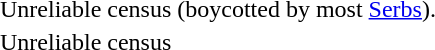<table style="margin: 1em auto;">
<tr>
<td> Unreliable census (boycotted by most <a href='#'>Serbs</a>).</td>
</tr>
<tr>
<td> Unreliable census</td>
</tr>
</table>
